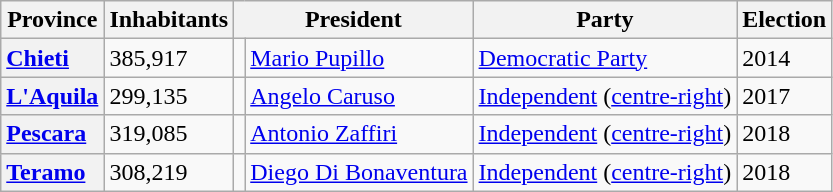<table class="wikitable" border="1">
<tr>
<th scope="col">Province</th>
<th colspan=1>Inhabitants</th>
<th colspan=2>President</th>
<th colspan=1>Party</th>
<th colspan=1>Election</th>
</tr>
<tr>
<th scope="row" style="text-align: left;"><a href='#'>Chieti</a></th>
<td>385,917</td>
<td></td>
<td><a href='#'>Mario Pupillo</a></td>
<td><a href='#'>Democratic Party</a></td>
<td>2014</td>
</tr>
<tr>
<th scope="row" style="text-align: left;"><a href='#'>L'Aquila</a></th>
<td>299,135</td>
<td></td>
<td><a href='#'>Angelo Caruso</a></td>
<td><a href='#'>Independent</a> (<a href='#'>centre-right</a>)</td>
<td>2017</td>
</tr>
<tr>
<th scope="row" style="text-align: left;"><a href='#'>Pescara</a></th>
<td>319,085</td>
<td></td>
<td><a href='#'>Antonio Zaffiri</a></td>
<td><a href='#'>Independent</a> (<a href='#'>centre-right</a>)</td>
<td>2018</td>
</tr>
<tr>
<th scope="row" style="text-align: left;"><a href='#'>Teramo</a></th>
<td>308,219</td>
<td></td>
<td><a href='#'>Diego Di Bonaventura</a></td>
<td><a href='#'>Independent</a> (<a href='#'>centre-right</a>)</td>
<td>2018</td>
</tr>
</table>
